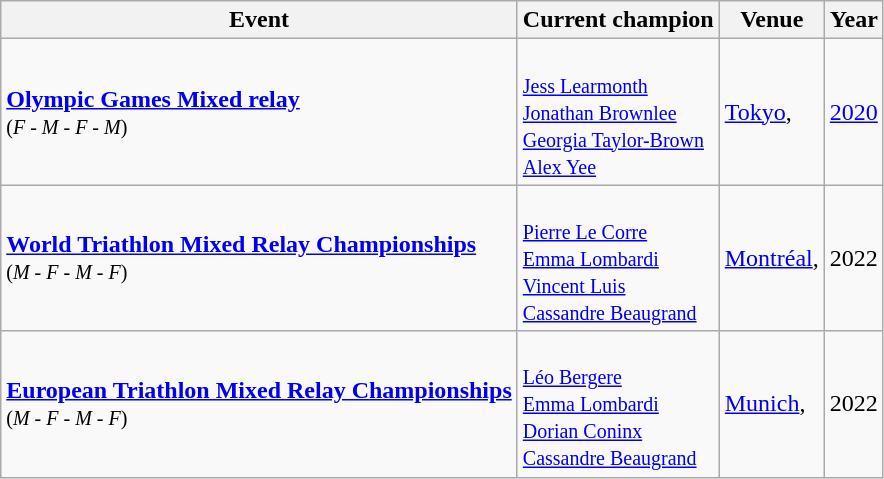<table class="wikitable sortable" style="text-align:left; text-valign:top">
<tr>
<th>Event</th>
<th>Current champion</th>
<th>Venue</th>
<th>Year</th>
</tr>
<tr>
<td><strong><a href='#'>Olympic Games Mixed relay</a></strong><br><small>(<em>F - M - F - M</em>)</small></td>
<td><br><small><a href='#'>Jess Learmonth</a><br><a href='#'>Jonathan Brownlee</a><br><a href='#'>Georgia Taylor-Brown</a><br><a href='#'>Alex Yee</a></small></td>
<td><a href='#'>Tokyo</a>, </td>
<td><a href='#'>2020</a></td>
</tr>
<tr>
<td><strong><a href='#'>World Triathlon Mixed Relay Championships</a></strong><br><small>(<em>M - F - M - F</em>)</small></td>
<td><br><small><a href='#'>Pierre Le Corre</a><br><a href='#'>Emma Lombardi</a><br><a href='#'>Vincent Luis</a><br><a href='#'>Cassandre Beaugrand</a></small></td>
<td><a href='#'>Montréal</a>, </td>
<td>2022</td>
</tr>
<tr>
<td><strong><a href='#'>European Triathlon Mixed Relay Championships</a></strong><br><small>(<em>M - F - M - F</em>)</small></td>
<td><br><small><a href='#'>Léo Bergere</a><br><a href='#'>Emma Lombardi</a><br><a href='#'>Dorian Coninx</a><br><a href='#'>Cassandre Beaugrand</a></small></td>
<td><a href='#'>Munich</a>, </td>
<td>2022</td>
</tr>
</table>
